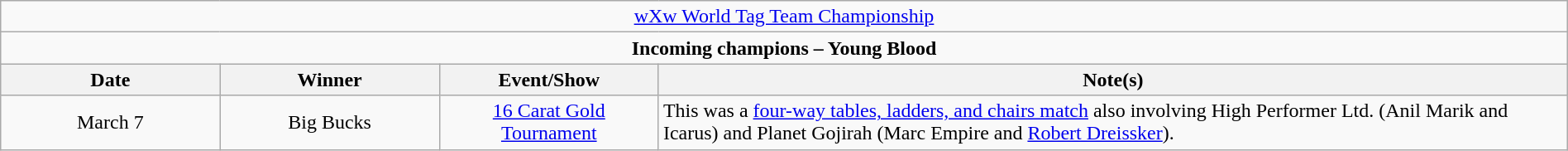<table class="wikitable" style="text-align:center; width:100%;">
<tr>
<td colspan="4" style="text-align: center;"><a href='#'>wXw World Tag Team Championship</a></td>
</tr>
<tr>
<td colspan="4" style="text-align: center;"><strong>Incoming champions – Young Blood </strong></td>
</tr>
<tr>
<th width="14%">Date</th>
<th width="14%">Winner</th>
<th width="14%">Event/Show</th>
<th width="58%">Note(s)</th>
</tr>
<tr>
<td>March 7</td>
<td>Big Bucks<br></td>
<td><a href='#'>16 Carat Gold Tournament</a><br></td>
<td align=left>This was a <a href='#'>four-way tables, ladders, and chairs match</a> also involving High Performer Ltd. (Anil Marik and Icarus) and Planet Gojirah (Marc Empire and <a href='#'>Robert Dreissker</a>).</td>
</tr>
</table>
